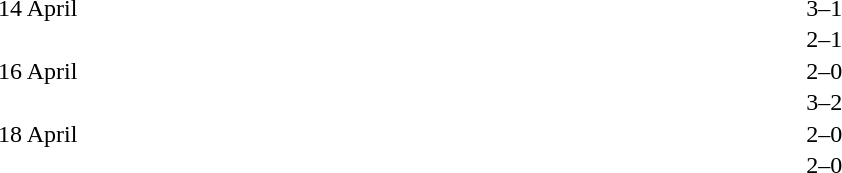<table cellspacing=1 width=70%>
<tr>
<th width=25%></th>
<th width=30%></th>
<th width=15%></th>
<th width=30%></th>
</tr>
<tr>
<td>14 April</td>
<td align=right></td>
<td align=center>3–1</td>
<td></td>
</tr>
<tr>
<td></td>
<td align=right></td>
<td align=center>2–1</td>
<td></td>
</tr>
<tr>
<td>16 April</td>
<td align=right></td>
<td align=center>2–0</td>
<td></td>
</tr>
<tr>
<td></td>
<td align=right></td>
<td align=center>3–2</td>
<td></td>
</tr>
<tr>
<td>18 April</td>
<td align=right></td>
<td align=center>2–0</td>
<td></td>
</tr>
<tr>
<td></td>
<td align=right></td>
<td align=center>2–0</td>
<td></td>
</tr>
</table>
